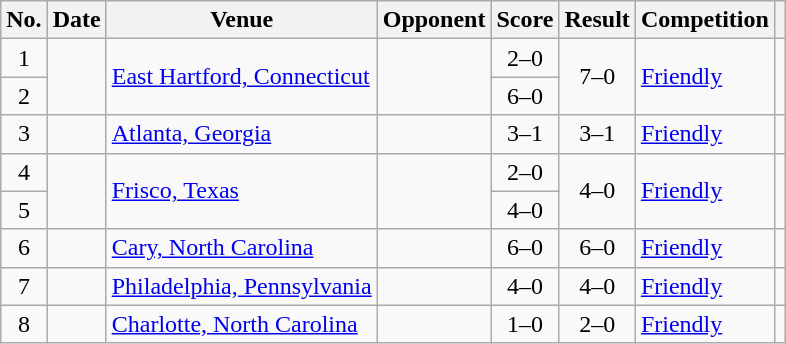<table class="wikitable sortable">
<tr>
<th scope="col">No.</th>
<th scope="col">Date</th>
<th scope="col">Venue</th>
<th scope="col">Opponent</th>
<th scope="col">Score</th>
<th scope="col">Result</th>
<th scope="col">Competition</th>
<th scope="col" class="unsortable"></th>
</tr>
<tr>
<td style="text-align:center">1</td>
<td rowspan="2"></td>
<td rowspan="2"><a href='#'>East Hartford, Connecticut</a></td>
<td rowspan="2"></td>
<td style="text-align:center">2–0</td>
<td rowspan="2" style="text-align:center">7–0</td>
<td rowspan="2"><a href='#'>Friendly</a></td>
<td rowspan="2"></td>
</tr>
<tr>
<td style="text-align:center">2</td>
<td style="text-align:center">6–0</td>
</tr>
<tr>
<td style="text-align:center">3</td>
<td></td>
<td><a href='#'>Atlanta, Georgia</a></td>
<td></td>
<td style="text-align:center">3–1</td>
<td style="text-align:center">3–1</td>
<td><a href='#'>Friendly</a></td>
<td></td>
</tr>
<tr>
<td style="text-align:center">4</td>
<td rowspan="2"></td>
<td rowspan="2"><a href='#'>Frisco, Texas</a></td>
<td rowspan="2"></td>
<td style="text-align:center">2–0</td>
<td rowspan="2" style="text-align:center">4–0</td>
<td rowspan="2"><a href='#'>Friendly</a></td>
<td rowspan="2"></td>
</tr>
<tr>
<td style="text-align:center">5</td>
<td style="text-align:center">4–0</td>
</tr>
<tr>
<td style="text-align:center">6</td>
<td></td>
<td><a href='#'>Cary, North Carolina</a></td>
<td></td>
<td style="text-align:center">6–0</td>
<td style="text-align:center">6–0</td>
<td><a href='#'>Friendly</a></td>
<td></td>
</tr>
<tr>
<td style="text-align:center">7</td>
<td></td>
<td><a href='#'>Philadelphia, Pennsylvania</a></td>
<td></td>
<td style="text-align:center">4–0</td>
<td style="text-align:center">4–0</td>
<td><a href='#'>Friendly</a></td>
<td></td>
</tr>
<tr>
<td style="text-align:center">8</td>
<td></td>
<td><a href='#'>Charlotte, North Carolina</a></td>
<td></td>
<td style="text-align:center">1–0</td>
<td style="text-align:center">2–0</td>
<td><a href='#'>Friendly</a></td>
<td></td>
</tr>
</table>
